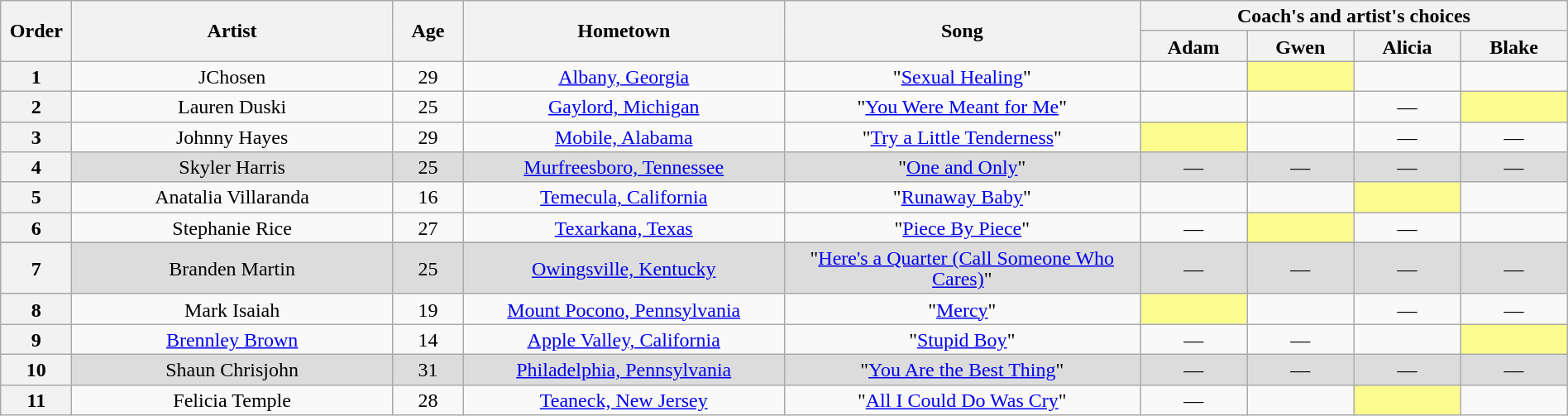<table class="wikitable" style="text-align:center; line-height:17px; width:100%;">
<tr>
<th scope="col" rowspan="2" style="width:04%;">Order</th>
<th scope="col" rowspan="2" style="width:18%;">Artist</th>
<th scope="col" rowspan="2" style="width:04%;">Age</th>
<th scope="col" rowspan="2" style="width:18%;">Hometown</th>
<th scope="col" rowspan="2" style="width:20%;">Song</th>
<th scope="col" colspan="4" style="width:24%;">Coach's and artist's choices</th>
</tr>
<tr>
<th style="width:06%;">Adam</th>
<th style="width:06%;">Gwen</th>
<th style="width:06%;">Alicia</th>
<th style="width:06%;">Blake</th>
</tr>
<tr>
<th>1</th>
<td>JChosen</td>
<td>29</td>
<td><a href='#'>Albany, Georgia</a></td>
<td>"<a href='#'>Sexual Healing</a>"</td>
<td><strong></strong></td>
<td style="background:#fdfc8f;"><strong></strong></td>
<td><strong></strong></td>
<td><strong></strong></td>
</tr>
<tr>
<th>2</th>
<td>Lauren Duski</td>
<td>25</td>
<td><a href='#'>Gaylord, Michigan</a></td>
<td>"<a href='#'>You Were Meant for Me</a>"</td>
<td><strong></strong></td>
<td><strong></strong></td>
<td>—</td>
<td style="background:#fdfc8f;"><strong></strong></td>
</tr>
<tr>
<th>3</th>
<td>Johnny Hayes</td>
<td>29</td>
<td><a href='#'>Mobile, Alabama</a></td>
<td>"<a href='#'>Try a Little Tenderness</a>"</td>
<td style="background:#fdfc8f;"><strong></strong></td>
<td><strong></strong></td>
<td>—</td>
<td>—</td>
</tr>
<tr style="background:#DCDCDC;">
<th>4</th>
<td>Skyler Harris</td>
<td>25</td>
<td><a href='#'>Murfreesboro, Tennessee</a></td>
<td>"<a href='#'>One and Only</a>"</td>
<td>—</td>
<td>—</td>
<td>—</td>
<td>—</td>
</tr>
<tr>
<th>5</th>
<td>Anatalia Villaranda</td>
<td>16</td>
<td><a href='#'>Temecula, California</a></td>
<td>"<a href='#'>Runaway Baby</a>"</td>
<td><strong></strong></td>
<td><strong></strong></td>
<td style="background:#fdfc8f;"><strong></strong></td>
<td><strong></strong></td>
</tr>
<tr>
<th>6</th>
<td>Stephanie Rice</td>
<td>27</td>
<td><a href='#'>Texarkana, Texas</a></td>
<td>"<a href='#'>Piece By Piece</a>"</td>
<td>—</td>
<td style="background:#fdfc8f;"><strong></strong></td>
<td>—</td>
<td><strong></strong></td>
</tr>
<tr>
</tr>
<tr style="background:#DCDCDC;">
<th>7</th>
<td>Branden Martin</td>
<td>25</td>
<td><a href='#'>Owingsville, Kentucky</a></td>
<td>"<a href='#'>Here's a Quarter (Call Someone Who Cares)</a>"</td>
<td>—</td>
<td>—</td>
<td>—</td>
<td>—</td>
</tr>
<tr>
<th>8</th>
<td>Mark Isaiah</td>
<td>19</td>
<td><a href='#'>Mount Pocono, Pennsylvania</a></td>
<td>"<a href='#'>Mercy</a>"</td>
<td style="background:#fdfc8f;"><strong></strong></td>
<td><strong></strong></td>
<td>—</td>
<td>—</td>
</tr>
<tr>
<th>9</th>
<td><a href='#'>Brennley Brown</a></td>
<td>14</td>
<td><a href='#'>Apple Valley, California</a></td>
<td>"<a href='#'>Stupid Boy</a>"</td>
<td>—</td>
<td>—</td>
<td><strong></strong></td>
<td style="background:#fdfc8f;"><strong></strong></td>
</tr>
<tr style="background:#DCDCDC;">
<th>10</th>
<td>Shaun Chrisjohn</td>
<td>31</td>
<td><a href='#'>Philadelphia, Pennsylvania</a></td>
<td>"<a href='#'>You Are the Best Thing</a>"</td>
<td>—</td>
<td>—</td>
<td>—</td>
<td>—</td>
</tr>
<tr>
<th>11</th>
<td>Felicia Temple</td>
<td>28</td>
<td><a href='#'>Teaneck, New Jersey</a></td>
<td>"<a href='#'>All I Could Do Was Cry</a>"</td>
<td>—</td>
<td><strong></strong></td>
<td style="background:#fdfc8f;"><strong></strong></td>
<td><strong></strong></td>
</tr>
</table>
